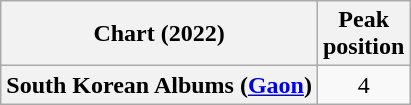<table class="wikitable plainrowheaders" style="text-align:center">
<tr>
<th scope="col">Chart (2022)</th>
<th scope="col">Peak<br>position</th>
</tr>
<tr>
<th scope="row">South Korean Albums (<a href='#'>Gaon</a>)</th>
<td>4</td>
</tr>
</table>
